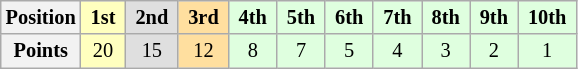<table class="wikitable" style="font-size:85%; text-align:center">
<tr>
<th>Position</th>
<td style="background:#ffffbf;"> <strong>1st</strong> </td>
<td style="background:#dfdfdf;"> <strong>2nd</strong> </td>
<td style="background:#ffdf9f;"> <strong>3rd</strong> </td>
<td style="background:#dfffdf;"> <strong>4th</strong> </td>
<td style="background:#dfffdf;"> <strong>5th</strong> </td>
<td style="background:#dfffdf;"> <strong>6th</strong> </td>
<td style="background:#dfffdf;"> <strong>7th</strong> </td>
<td style="background:#dfffdf;"> <strong>8th</strong> </td>
<td style="background:#dfffdf;"> <strong>9th</strong> </td>
<td style="background:#dfffdf;"> <strong>10th</strong> </td>
</tr>
<tr>
<th>Points</th>
<td style="background:#ffffbf;">20</td>
<td style="background:#dfdfdf;">15</td>
<td style="background:#ffdf9f;">12</td>
<td style="background:#dfffdf;">8</td>
<td style="background:#dfffdf;">7</td>
<td style="background:#dfffdf;">5</td>
<td style="background:#dfffdf;">4</td>
<td style="background:#dfffdf;">3</td>
<td style="background:#dfffdf;">2</td>
<td style="background:#dfffdf;">1</td>
</tr>
</table>
